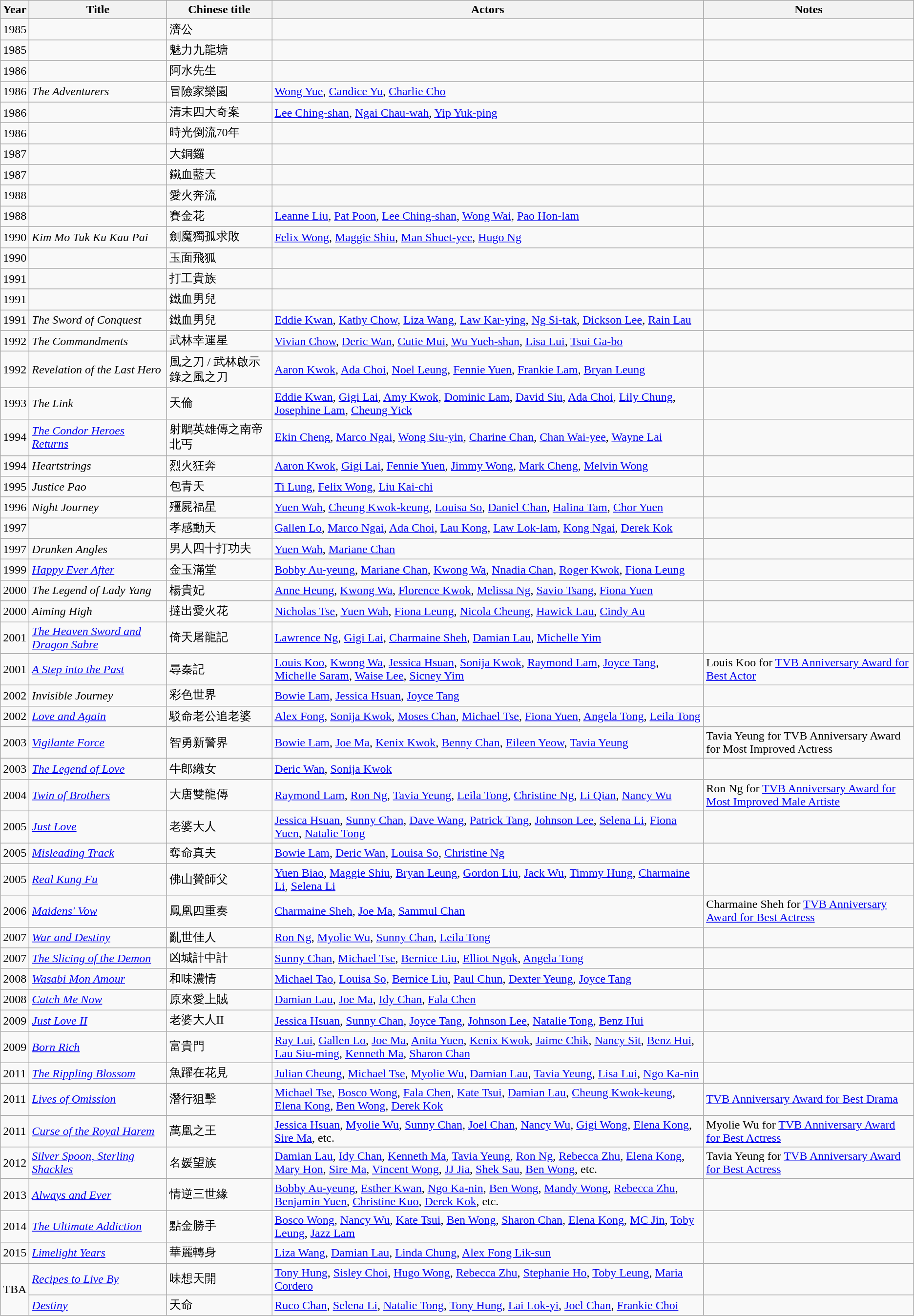<table class="wikitable sortable">
<tr>
<th>Year</th>
<th>Title</th>
<th>Chinese title</th>
<th>Actors</th>
<th class="unsortable">Notes</th>
</tr>
<tr>
<td>1985</td>
<td></td>
<td>濟公</td>
<td></td>
<td></td>
</tr>
<tr>
<td>1985</td>
<td></td>
<td>魅力九龍塘</td>
<td></td>
<td></td>
</tr>
<tr>
<td>1986</td>
<td></td>
<td>阿水先生</td>
<td></td>
<td></td>
</tr>
<tr>
<td>1986</td>
<td><em>The Adventurers</em></td>
<td>冒險家樂園</td>
<td><a href='#'>Wong Yue</a>, <a href='#'>Candice Yu</a>, <a href='#'>Charlie Cho</a></td>
<td></td>
</tr>
<tr>
<td>1986</td>
<td></td>
<td>清末四大奇案</td>
<td><a href='#'>Lee Ching-shan</a>, <a href='#'>Ngai Chau-wah</a>, <a href='#'>Yip Yuk-ping</a></td>
<td></td>
</tr>
<tr>
<td>1986</td>
<td></td>
<td>時光倒流70年</td>
<td></td>
<td></td>
</tr>
<tr>
<td>1987</td>
<td></td>
<td>大銅鑼</td>
<td></td>
<td></td>
</tr>
<tr>
<td>1987</td>
<td></td>
<td>鐵血藍天</td>
<td></td>
<td></td>
</tr>
<tr>
<td>1988</td>
<td></td>
<td>愛火奔流</td>
<td></td>
<td></td>
</tr>
<tr>
<td>1988</td>
<td></td>
<td>賽金花</td>
<td><a href='#'>Leanne Liu</a>, <a href='#'>Pat Poon</a>, <a href='#'>Lee Ching-shan</a>, <a href='#'>Wong Wai</a>, <a href='#'>Pao Hon-lam</a></td>
<td></td>
</tr>
<tr>
<td>1990</td>
<td><em>Kim Mo Tuk Ku Kau Pai</em></td>
<td>劍魔獨孤求敗</td>
<td><a href='#'>Felix Wong</a>, <a href='#'>Maggie Shiu</a>, <a href='#'>Man Shuet-yee</a>, <a href='#'>Hugo Ng</a></td>
<td></td>
</tr>
<tr>
<td>1990</td>
<td></td>
<td>玉面飛狐</td>
<td></td>
<td></td>
</tr>
<tr>
<td>1991</td>
<td></td>
<td>打工貴族</td>
<td></td>
<td></td>
</tr>
<tr>
<td>1991</td>
<td></td>
<td>鐵血男兒</td>
<td></td>
<td></td>
</tr>
<tr>
<td>1991</td>
<td><em>The Sword of Conquest</em></td>
<td>鐵血男兒</td>
<td><a href='#'>Eddie Kwan</a>, <a href='#'>Kathy Chow</a>, <a href='#'>Liza Wang</a>, <a href='#'>Law Kar-ying</a>, <a href='#'>Ng Si-tak</a>, <a href='#'>Dickson Lee</a>, <a href='#'>Rain Lau</a></td>
<td></td>
</tr>
<tr>
<td>1992</td>
<td><em>The Commandments</em></td>
<td>武林幸運星</td>
<td><a href='#'>Vivian Chow</a>, <a href='#'>Deric Wan</a>, <a href='#'>Cutie Mui</a>, <a href='#'>Wu Yueh-shan</a>, <a href='#'>Lisa Lui</a>, <a href='#'>Tsui Ga-bo</a></td>
<td></td>
</tr>
<tr>
<td>1992</td>
<td><em>Revelation of the Last Hero</em></td>
<td>風之刀 / 武林啟示錄之風之刀</td>
<td><a href='#'>Aaron Kwok</a>, <a href='#'>Ada Choi</a>, <a href='#'>Noel Leung</a>, <a href='#'>Fennie Yuen</a>, <a href='#'>Frankie Lam</a>, <a href='#'>Bryan Leung</a></td>
<td></td>
</tr>
<tr>
<td>1993</td>
<td><em>The Link</em></td>
<td>天倫</td>
<td><a href='#'>Eddie Kwan</a>, <a href='#'>Gigi Lai</a>, <a href='#'>Amy Kwok</a>, <a href='#'>Dominic Lam</a>, <a href='#'>David Siu</a>, <a href='#'>Ada Choi</a>, <a href='#'>Lily Chung</a>, <a href='#'>Josephine Lam</a>, <a href='#'>Cheung Yick</a></td>
<td></td>
</tr>
<tr>
<td>1994</td>
<td><em><a href='#'>The Condor Heroes Returns</a></em></td>
<td>射鵰英雄傳之南帝北丐</td>
<td><a href='#'>Ekin Cheng</a>, <a href='#'>Marco Ngai</a>, <a href='#'>Wong Siu-yin</a>, <a href='#'>Charine Chan</a>, <a href='#'>Chan Wai-yee</a>, <a href='#'>Wayne Lai</a></td>
<td></td>
</tr>
<tr>
<td>1994</td>
<td><em>Heartstrings</em></td>
<td>烈火狂奔</td>
<td><a href='#'>Aaron Kwok</a>, <a href='#'>Gigi Lai</a>, <a href='#'>Fennie Yuen</a>, <a href='#'>Jimmy Wong</a>, <a href='#'>Mark Cheng</a>, <a href='#'>Melvin Wong</a></td>
<td></td>
</tr>
<tr>
<td>1995</td>
<td><em>Justice Pao</em></td>
<td>包青天</td>
<td><a href='#'>Ti Lung</a>, <a href='#'>Felix Wong</a>, <a href='#'>Liu Kai-chi</a></td>
<td></td>
</tr>
<tr>
<td>1996</td>
<td><em>Night Journey</em></td>
<td>殭屍福星</td>
<td><a href='#'>Yuen Wah</a>, <a href='#'>Cheung Kwok-keung</a>, <a href='#'>Louisa So</a>, <a href='#'>Daniel Chan</a>, <a href='#'>Halina Tam</a>, <a href='#'>Chor Yuen</a></td>
<td></td>
</tr>
<tr>
<td>1997</td>
<td></td>
<td>孝感動天</td>
<td><a href='#'>Gallen Lo</a>, <a href='#'>Marco Ngai</a>, <a href='#'>Ada Choi</a>, <a href='#'>Lau Kong</a>, <a href='#'>Law Lok-lam</a>, <a href='#'>Kong Ngai</a>, <a href='#'>Derek Kok</a></td>
<td></td>
</tr>
<tr>
<td>1997</td>
<td><em>Drunken Angles</em></td>
<td>男人四十打功夫</td>
<td><a href='#'>Yuen Wah</a>, <a href='#'>Mariane Chan</a></td>
<td></td>
</tr>
<tr>
<td>1999</td>
<td><em><a href='#'>Happy Ever After</a></em></td>
<td>金玉滿堂</td>
<td><a href='#'>Bobby Au-yeung</a>, <a href='#'>Mariane Chan</a>, <a href='#'>Kwong Wa</a>, <a href='#'>Nnadia Chan</a>, <a href='#'>Roger Kwok</a>, <a href='#'>Fiona Leung</a></td>
<td></td>
</tr>
<tr>
<td>2000</td>
<td><em>The Legend of Lady Yang</em></td>
<td>楊貴妃</td>
<td><a href='#'>Anne Heung</a>, <a href='#'>Kwong Wa</a>, <a href='#'>Florence Kwok</a>, <a href='#'>Melissa Ng</a>, <a href='#'>Savio Tsang</a>, <a href='#'>Fiona Yuen</a></td>
<td></td>
</tr>
<tr>
<td>2000</td>
<td><em>Aiming High</em></td>
<td>撻出愛火花</td>
<td><a href='#'>Nicholas Tse</a>, <a href='#'>Yuen Wah</a>, <a href='#'>Fiona Leung</a>, <a href='#'>Nicola Cheung</a>, <a href='#'>Hawick Lau</a>, <a href='#'>Cindy Au</a></td>
<td></td>
</tr>
<tr>
<td>2001</td>
<td><em><a href='#'>The Heaven Sword and Dragon Sabre</a></em></td>
<td>倚天屠龍記</td>
<td><a href='#'>Lawrence Ng</a>, <a href='#'>Gigi Lai</a>, <a href='#'>Charmaine Sheh</a>, <a href='#'>Damian Lau</a>, <a href='#'>Michelle Yim</a></td>
<td></td>
</tr>
<tr>
<td>2001</td>
<td><em><a href='#'>A Step into the Past</a></em></td>
<td>尋秦記</td>
<td><a href='#'>Louis Koo</a>, <a href='#'>Kwong Wa</a>, <a href='#'>Jessica Hsuan</a>, <a href='#'>Sonija Kwok</a>, <a href='#'>Raymond Lam</a>, <a href='#'>Joyce Tang</a>, <a href='#'>Michelle Saram</a>, <a href='#'>Waise Lee</a>, <a href='#'>Sicney Yim</a></td>
<td>Louis Koo for <a href='#'>TVB Anniversary Award for Best Actor</a></td>
</tr>
<tr>
<td>2002</td>
<td><em>Invisible Journey</em></td>
<td>彩色世界</td>
<td><a href='#'>Bowie Lam</a>, <a href='#'>Jessica Hsuan</a>, <a href='#'>Joyce Tang</a></td>
<td></td>
</tr>
<tr>
<td>2002</td>
<td><em><a href='#'>Love and Again</a></em></td>
<td>駁命老公追老婆</td>
<td><a href='#'>Alex Fong</a>, <a href='#'>Sonija Kwok</a>, <a href='#'>Moses Chan</a>, <a href='#'>Michael Tse</a>, <a href='#'>Fiona Yuen</a>, <a href='#'>Angela Tong</a>, <a href='#'>Leila Tong</a></td>
<td></td>
</tr>
<tr>
<td>2003</td>
<td><em><a href='#'>Vigilante Force</a></em></td>
<td>智勇新警界</td>
<td><a href='#'>Bowie Lam</a>, <a href='#'>Joe Ma</a>, <a href='#'>Kenix Kwok</a>, <a href='#'>Benny Chan</a>, <a href='#'>Eileen Yeow</a>, <a href='#'>Tavia Yeung</a></td>
<td>Tavia Yeung for TVB Anniversary Award for Most Improved Actress</td>
</tr>
<tr>
<td>2003</td>
<td><em><a href='#'>The Legend of Love</a></em></td>
<td>牛郎織女</td>
<td><a href='#'>Deric Wan</a>, <a href='#'>Sonija Kwok</a></td>
<td></td>
</tr>
<tr>
<td>2004</td>
<td><em><a href='#'>Twin of Brothers</a></em></td>
<td>大唐雙龍傳</td>
<td><a href='#'>Raymond Lam</a>, <a href='#'>Ron Ng</a>, <a href='#'>Tavia Yeung</a>, <a href='#'>Leila Tong</a>, <a href='#'>Christine Ng</a>, <a href='#'>Li Qian</a>, <a href='#'>Nancy Wu</a></td>
<td>Ron Ng for <a href='#'>TVB Anniversary Award for Most Improved Male Artiste</a></td>
</tr>
<tr>
<td>2005</td>
<td><em><a href='#'>Just Love</a></em></td>
<td>老婆大人</td>
<td><a href='#'>Jessica Hsuan</a>, <a href='#'>Sunny Chan</a>, <a href='#'>Dave Wang</a>, <a href='#'>Patrick Tang</a>, <a href='#'>Johnson Lee</a>, <a href='#'>Selena Li</a>, <a href='#'>Fiona Yuen</a>, <a href='#'>Natalie Tong</a></td>
<td></td>
</tr>
<tr>
<td>2005</td>
<td><em><a href='#'>Misleading Track</a></em></td>
<td>奪命真夫</td>
<td><a href='#'>Bowie Lam</a>, <a href='#'>Deric Wan</a>, <a href='#'>Louisa So</a>, <a href='#'>Christine Ng</a></td>
<td></td>
</tr>
<tr>
<td>2005</td>
<td><em><a href='#'>Real Kung Fu</a></em></td>
<td>佛山贊師父</td>
<td><a href='#'>Yuen Biao</a>, <a href='#'>Maggie Shiu</a>, <a href='#'>Bryan Leung</a>, <a href='#'>Gordon Liu</a>, <a href='#'>Jack Wu</a>, <a href='#'>Timmy Hung</a>, <a href='#'>Charmaine Li</a>, <a href='#'>Selena Li</a></td>
<td></td>
</tr>
<tr>
<td>2006</td>
<td><em><a href='#'>Maidens' Vow</a></em></td>
<td>鳳凰四重奏</td>
<td><a href='#'>Charmaine Sheh</a>, <a href='#'>Joe Ma</a>, <a href='#'>Sammul Chan</a></td>
<td>Charmaine Sheh for <a href='#'>TVB Anniversary Award for Best Actress</a></td>
</tr>
<tr>
<td>2007</td>
<td><em><a href='#'>War and Destiny</a></em></td>
<td>亂世佳人</td>
<td><a href='#'>Ron Ng</a>, <a href='#'>Myolie Wu</a>, <a href='#'>Sunny Chan</a>, <a href='#'>Leila Tong</a></td>
<td></td>
</tr>
<tr>
<td>2007</td>
<td><em><a href='#'>The Slicing of the Demon</a></em></td>
<td>凶城計中計</td>
<td><a href='#'>Sunny Chan</a>, <a href='#'>Michael Tse</a>, <a href='#'>Bernice Liu</a>, <a href='#'>Elliot Ngok</a>, <a href='#'>Angela Tong</a></td>
<td></td>
</tr>
<tr>
<td>2008</td>
<td><em><a href='#'>Wasabi Mon Amour</a></em></td>
<td>和味濃情</td>
<td><a href='#'>Michael Tao</a>, <a href='#'>Louisa So</a>, <a href='#'>Bernice Liu</a>, <a href='#'>Paul Chun</a>, <a href='#'>Dexter Yeung</a>, <a href='#'>Joyce Tang</a></td>
<td></td>
</tr>
<tr>
<td>2008</td>
<td><em><a href='#'>Catch Me Now</a></em></td>
<td>原來愛上賊</td>
<td><a href='#'>Damian Lau</a>, <a href='#'>Joe Ma</a>, <a href='#'>Idy Chan</a>, <a href='#'>Fala Chen</a></td>
<td></td>
</tr>
<tr>
<td>2009</td>
<td><em><a href='#'>Just Love II</a></em></td>
<td>老婆大人II</td>
<td><a href='#'>Jessica Hsuan</a>, <a href='#'>Sunny Chan</a>, <a href='#'>Joyce Tang</a>, <a href='#'>Johnson Lee</a>, <a href='#'>Natalie Tong</a>, <a href='#'>Benz Hui</a></td>
<td></td>
</tr>
<tr>
<td>2009</td>
<td><em><a href='#'>Born Rich</a></em></td>
<td>富貴門</td>
<td><a href='#'>Ray Lui</a>, <a href='#'>Gallen Lo</a>,  <a href='#'>Joe Ma</a>, <a href='#'>Anita Yuen</a>, <a href='#'>Kenix Kwok</a>, <a href='#'>Jaime Chik</a>, <a href='#'>Nancy Sit</a>, <a href='#'>Benz Hui</a>, <a href='#'>Lau Siu-ming</a>, <a href='#'>Kenneth Ma</a>, <a href='#'>Sharon Chan</a></td>
<td></td>
</tr>
<tr>
<td>2011</td>
<td><em><a href='#'>The Rippling Blossom</a></em></td>
<td>魚躍在花見</td>
<td><a href='#'>Julian Cheung</a>, <a href='#'>Michael Tse</a>, <a href='#'>Myolie Wu</a>, <a href='#'>Damian Lau</a>, <a href='#'>Tavia Yeung</a>, <a href='#'>Lisa Lui</a>, <a href='#'>Ngo Ka-nin</a></td>
<td></td>
</tr>
<tr>
<td>2011</td>
<td><em><a href='#'>Lives of Omission</a></em></td>
<td>潛行狙擊</td>
<td><a href='#'>Michael Tse</a>, <a href='#'>Bosco Wong</a>, <a href='#'>Fala Chen</a>, <a href='#'>Kate Tsui</a>, <a href='#'>Damian Lau</a>, <a href='#'>Cheung Kwok-keung</a>, <a href='#'>Elena Kong</a>, <a href='#'>Ben Wong</a>, <a href='#'>Derek Kok</a></td>
<td><a href='#'>TVB Anniversary Award for Best Drama</a></td>
</tr>
<tr>
<td>2011</td>
<td><em><a href='#'>Curse of the Royal Harem</a></em></td>
<td>萬凰之王</td>
<td><a href='#'>Jessica Hsuan</a>, <a href='#'>Myolie Wu</a>, <a href='#'>Sunny Chan</a>, <a href='#'>Joel Chan</a>, <a href='#'>Nancy Wu</a>, <a href='#'>Gigi Wong</a>, <a href='#'>Elena Kong</a>, <a href='#'>Sire Ma</a>,  etc.</td>
<td>Myolie Wu for <a href='#'>TVB Anniversary Award for Best Actress</a></td>
</tr>
<tr>
<td>2012</td>
<td><em><a href='#'>Silver Spoon, Sterling Shackles</a></em></td>
<td>名媛望族</td>
<td><a href='#'>Damian Lau</a>, <a href='#'>Idy Chan</a>, <a href='#'>Kenneth Ma</a>, <a href='#'>Tavia Yeung</a>, <a href='#'>Ron Ng</a>, <a href='#'>Rebecca Zhu</a>, <a href='#'>Elena Kong</a>, <a href='#'>Mary Hon</a>, <a href='#'>Sire Ma</a>, <a href='#'>Vincent Wong</a>, <a href='#'>JJ Jia</a>, <a href='#'>Shek Sau</a>, <a href='#'>Ben Wong</a>, etc.</td>
<td>Tavia Yeung for <a href='#'>TVB Anniversary Award for Best Actress</a></td>
</tr>
<tr>
<td>2013</td>
<td><em><a href='#'>Always and Ever</a></em></td>
<td>情逆三世緣</td>
<td><a href='#'>Bobby Au-yeung</a>, <a href='#'>Esther Kwan</a>, <a href='#'>Ngo Ka-nin</a>, <a href='#'>Ben Wong</a>, <a href='#'>Mandy Wong</a>, <a href='#'>Rebecca Zhu</a>, <a href='#'>Benjamin Yuen</a>, <a href='#'>Christine Kuo</a>, <a href='#'>Derek Kok</a>, etc.</td>
<td></td>
</tr>
<tr>
<td>2014</td>
<td><em><a href='#'>The Ultimate Addiction</a></em></td>
<td>點金勝手</td>
<td><a href='#'>Bosco Wong</a>, <a href='#'>Nancy Wu</a>, <a href='#'>Kate Tsui</a>, <a href='#'>Ben Wong</a>, <a href='#'>Sharon Chan</a>, <a href='#'>Elena Kong</a>, <a href='#'>MC Jin</a>, <a href='#'>Toby Leung</a>, <a href='#'>Jazz Lam</a></td>
<td></td>
</tr>
<tr>
<td>2015</td>
<td><em><a href='#'>Limelight Years</a></em></td>
<td>華麗轉身</td>
<td><a href='#'>Liza Wang</a>, <a href='#'>Damian Lau</a>, <a href='#'>Linda Chung</a>, <a href='#'>Alex Fong Lik-sun</a></td>
<td></td>
</tr>
<tr>
<td rowspan="2">TBA</td>
<td><em><a href='#'>Recipes to Live By</a></em></td>
<td>味想天開</td>
<td><a href='#'>Tony Hung</a>, <a href='#'>Sisley Choi</a>, <a href='#'>Hugo Wong</a>, <a href='#'>Rebecca Zhu</a>, <a href='#'>Stephanie Ho</a>, <a href='#'>Toby Leung</a>, <a href='#'>Maria Cordero</a></td>
<td></td>
</tr>
<tr>
<td><em><a href='#'>Destiny</a></em></td>
<td>天命</td>
<td><a href='#'>Ruco Chan</a>, <a href='#'>Selena Li</a>, <a href='#'>Natalie Tong</a>, <a href='#'>Tony Hung</a>, <a href='#'>Lai Lok-yi</a>, <a href='#'>Joel Chan</a>, <a href='#'>Frankie Choi</a></td>
<td></td>
</tr>
</table>
